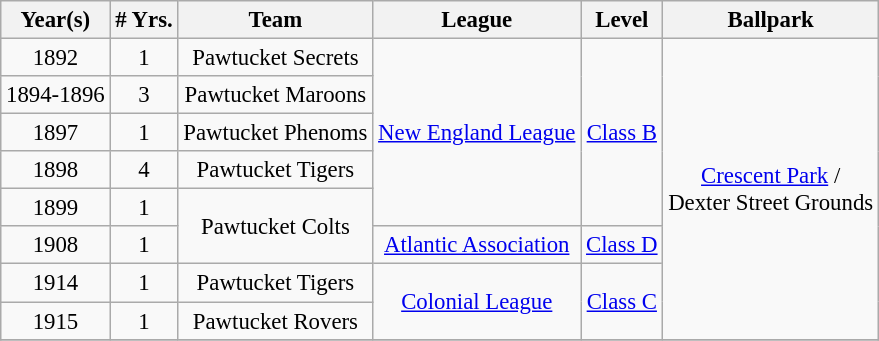<table class="wikitable" style="text-align:center; font-size: 95%;">
<tr>
<th>Year(s)</th>
<th># Yrs.</th>
<th>Team</th>
<th>League</th>
<th>Level</th>
<th>Ballpark</th>
</tr>
<tr>
<td>1892</td>
<td>1</td>
<td>Pawtucket Secrets</td>
<td rowspan=5><a href='#'>New England League</a></td>
<td rowspan=5><a href='#'>Class B</a></td>
<td rowspan=8><a href='#'>Crescent Park</a> /<br> Dexter Street Grounds</td>
</tr>
<tr>
<td>1894-1896</td>
<td>3</td>
<td>Pawtucket Maroons</td>
</tr>
<tr>
<td>1897</td>
<td>1</td>
<td>Pawtucket Phenoms</td>
</tr>
<tr>
<td>1898</td>
<td>4</td>
<td>Pawtucket Tigers</td>
</tr>
<tr>
<td>1899</td>
<td>1</td>
<td rowspan=2>Pawtucket Colts</td>
</tr>
<tr>
<td>1908</td>
<td>1</td>
<td><a href='#'>Atlantic Association</a></td>
<td><a href='#'>Class D</a></td>
</tr>
<tr>
<td>1914</td>
<td>1</td>
<td>Pawtucket Tigers</td>
<td rowspan=2><a href='#'>Colonial League</a></td>
<td rowspan=2><a href='#'>Class C</a></td>
</tr>
<tr>
<td>1915</td>
<td>1</td>
<td>Pawtucket Rovers</td>
</tr>
<tr>
</tr>
</table>
